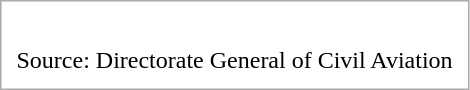<table style="border:solid 1px #aaa;" cellpadding="10" cellspacing="0">
<tr>
<td></td>
</tr>
<tr>
<td>Source: Directorate General of Civil Aviation</td>
</tr>
</table>
